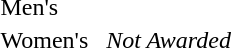<table>
<tr>
<td>Men's <br></td>
<td></td>
<td></td>
<td></td>
</tr>
<tr>
<td>Women's <br></td>
<td></td>
<td></td>
<td><em>Not Awarded</em></td>
</tr>
</table>
